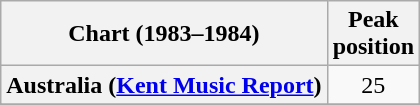<table class="wikitable sortable plainrowheaders" style="text-align:center">
<tr>
<th scope="col">Chart (1983–1984)</th>
<th scope="col">Peak<br>position</th>
</tr>
<tr>
<th scope="row">Australia (<a href='#'>Kent Music Report</a>)</th>
<td>25</td>
</tr>
<tr>
</tr>
<tr>
</tr>
<tr>
</tr>
<tr>
</tr>
<tr>
</tr>
<tr>
</tr>
</table>
